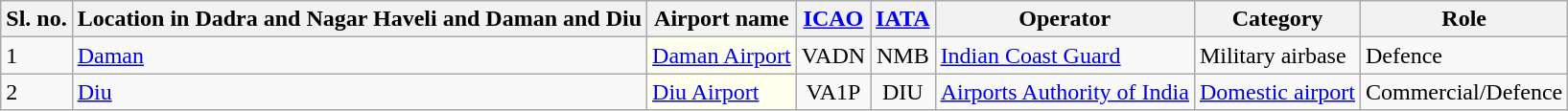<table class="wikitable sortable">
<tr>
<th>Sl. no.</th>
<th>Location in Dadra and Nagar Haveli and Daman and Diu</th>
<th>Airport name</th>
<th><a href='#'>ICAO</a></th>
<th><a href='#'>IATA</a></th>
<th>Operator</th>
<th>Category</th>
<th>Role</th>
</tr>
<tr>
<td>1</td>
<td><a href='#'>Daman</a></td>
<td style="background:#FFFFF0;"><a href='#'>Daman Airport</a></td>
<td align="center">VADN</td>
<td align="center">NMB</td>
<td><a href='#'>Indian Coast Guard</a></td>
<td>Military airbase</td>
<td>Defence</td>
</tr>
<tr>
<td>2</td>
<td><a href='#'>Diu</a></td>
<td style="background:#FFFFF0;"><a href='#'>Diu Airport</a></td>
<td align="center">VA1P</td>
<td align="center">DIU</td>
<td><a href='#'>Airports Authority of India</a></td>
<td><a href='#'>Domestic airport</a></td>
<td>Commercial/Defence</td>
</tr>
</table>
